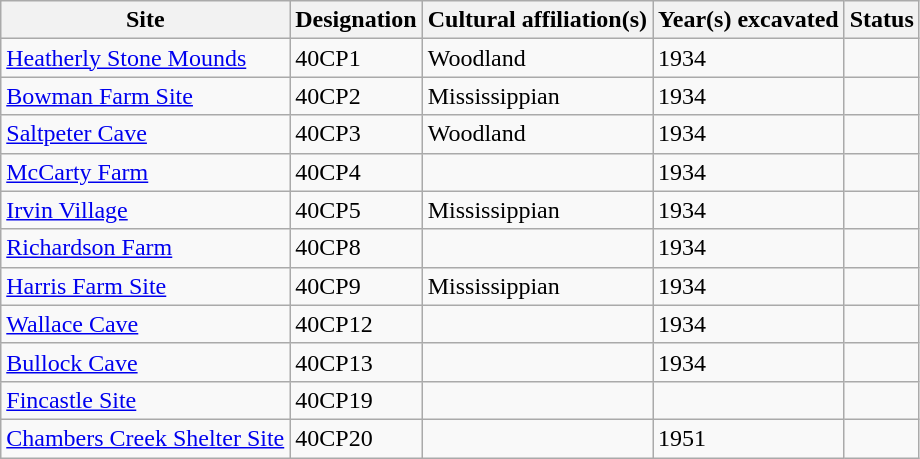<table class="wikitable">
<tr>
<th>Site</th>
<th>Designation</th>
<th>Cultural affiliation(s)</th>
<th>Year(s) excavated</th>
<th>Status</th>
</tr>
<tr>
<td><a href='#'>Heatherly Stone Mounds</a></td>
<td>40CP1</td>
<td>Woodland</td>
<td>1934</td>
<td></td>
</tr>
<tr>
<td><a href='#'>Bowman Farm Site</a></td>
<td>40CP2</td>
<td>Mississippian</td>
<td>1934</td>
<td></td>
</tr>
<tr>
<td><a href='#'>Saltpeter Cave</a></td>
<td>40CP3</td>
<td>Woodland</td>
<td>1934</td>
<td></td>
</tr>
<tr>
<td><a href='#'>McCarty Farm</a></td>
<td>40CP4</td>
<td></td>
<td>1934</td>
<td></td>
</tr>
<tr>
<td><a href='#'>Irvin Village</a></td>
<td>40CP5</td>
<td>Mississippian</td>
<td>1934</td>
<td></td>
</tr>
<tr>
<td><a href='#'>Richardson Farm</a></td>
<td>40CP8</td>
<td></td>
<td>1934</td>
<td></td>
</tr>
<tr>
<td><a href='#'>Harris Farm Site</a></td>
<td>40CP9</td>
<td>Mississippian</td>
<td>1934</td>
<td></td>
</tr>
<tr>
<td><a href='#'>Wallace Cave</a></td>
<td>40CP12</td>
<td></td>
<td>1934</td>
<td></td>
</tr>
<tr>
<td><a href='#'>Bullock Cave</a></td>
<td>40CP13</td>
<td></td>
<td>1934</td>
<td></td>
</tr>
<tr>
<td><a href='#'>Fincastle Site</a></td>
<td>40CP19</td>
<td></td>
<td></td>
<td></td>
</tr>
<tr>
<td><a href='#'>Chambers Creek Shelter Site</a></td>
<td>40CP20</td>
<td></td>
<td>1951</td>
<td></td>
</tr>
</table>
